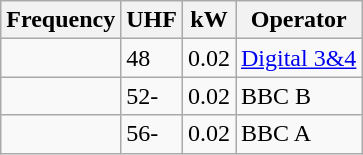<table class="wikitable sortable">
<tr>
<th>Frequency</th>
<th>UHF</th>
<th>kW</th>
<th>Operator</th>
</tr>
<tr>
<td></td>
<td>48</td>
<td>0.02</td>
<td><a href='#'>Digital 3&4</a></td>
</tr>
<tr>
<td></td>
<td>52-</td>
<td>0.02</td>
<td>BBC B</td>
</tr>
<tr>
<td></td>
<td>56-</td>
<td>0.02</td>
<td>BBC A</td>
</tr>
</table>
